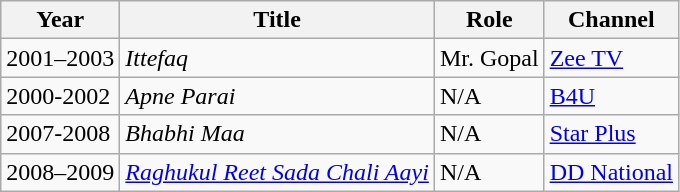<table class="wikitable plainrowheaders sortable">
<tr>
<th scope="col">Year</th>
<th scope="col">Title</th>
<th scope="col">Role</th>
<th scope="col" class="unsortable">Channel</th>
</tr>
<tr>
<td>2001–2003</td>
<td><em>Ittefaq</em></td>
<td>Mr. Gopal</td>
<td><a href='#'>Zee TV</a></td>
</tr>
<tr>
<td>2000-2002</td>
<td><em>Apne Parai</em></td>
<td>N/A</td>
<td><a href='#'>B4U</a></td>
</tr>
<tr>
<td>2007-2008</td>
<td><em>Bhabhi Maa</em></td>
<td>N/A</td>
<td><a href='#'>Star Plus</a></td>
</tr>
<tr>
<td>2008–2009</td>
<td><em><a href='#'>Raghukul Reet Sada Chali Aayi</a></em></td>
<td>N/A</td>
<td><a href='#'>DD National</a></td>
</tr>
</table>
